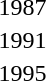<table>
<tr>
<td rowspan=2>1987<br></td>
<td rowspan=2></td>
<td rowspan=2></td>
<td></td>
</tr>
<tr>
<td></td>
</tr>
<tr>
<td rowspan=2>1991<br></td>
<td rowspan=2></td>
<td rowspan=2></td>
<td></td>
</tr>
<tr>
<td></td>
</tr>
<tr>
<td>1995</td>
<td></td>
<td></td>
<td><br></td>
</tr>
</table>
